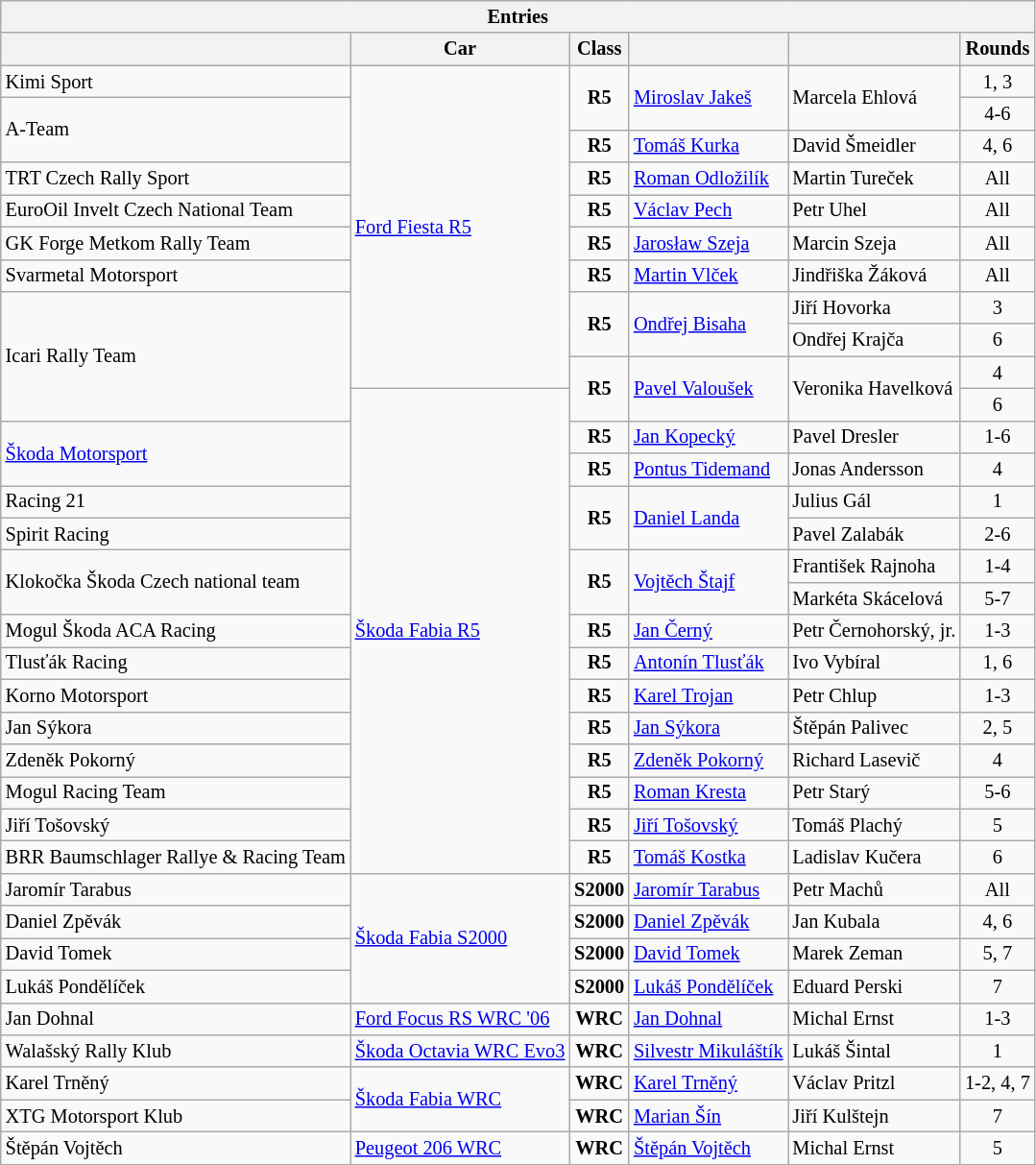<table class="wikitable" style="font-size: 85%">
<tr>
<th colspan="6">Entries</th>
</tr>
<tr>
<th></th>
<th>Car</th>
<th>Class</th>
<th></th>
<th></th>
<th>Rounds</th>
</tr>
<tr>
<td> Kimi Sport</td>
<td rowspan=10><a href='#'>Ford Fiesta R5</a></td>
<td rowspan=2 align="center"><strong><span>R5</span></strong></td>
<td rowspan=2> <a href='#'>Miroslav Jakeš</a></td>
<td rowspan=2> Marcela Ehlová</td>
<td align="center">1, 3</td>
</tr>
<tr>
<td rowspan=2> A-Team</td>
<td align="center">4-6</td>
</tr>
<tr>
<td rowspan=1 align="center"><strong><span>R5</span></strong></td>
<td rowspan=1> <a href='#'>Tomáš Kurka</a></td>
<td rowspan=1> David Šmeidler</td>
<td align="center">4, 6</td>
</tr>
<tr>
<td> TRT Czech Rally Sport</td>
<td rowspan=1 align="center"><strong><span>R5</span></strong></td>
<td> <a href='#'>Roman Odložilík</a></td>
<td> Martin Tureček</td>
<td align="center">All</td>
</tr>
<tr>
<td rowspan=1> EuroOil Invelt Czech National Team</td>
<td rowspan=1 align="center"><strong><span>R5</span></strong></td>
<td> <a href='#'>Václav Pech</a></td>
<td> Petr Uhel</td>
<td align="center">All</td>
</tr>
<tr>
<td rowspan=1> GK Forge Metkom Rally Team</td>
<td rowspan=1 align="center"><strong><span>R5</span></strong></td>
<td> <a href='#'>Jarosław Szeja</a></td>
<td> Marcin Szeja</td>
<td align="center">All</td>
</tr>
<tr>
<td rowspan=1> Svarmetal Motorsport</td>
<td rowspan=1 align="center"><strong><span>R5</span></strong></td>
<td> <a href='#'>Martin Vlček</a></td>
<td> Jindřiška Žáková</td>
<td align="center">All</td>
</tr>
<tr>
<td rowspan=4> Icari Rally Team</td>
<td rowspan=2 align="center"><strong><span>R5</span></strong></td>
<td rowspan=2> <a href='#'>Ondřej Bisaha</a></td>
<td> Jiří Hovorka</td>
<td align="center">3</td>
</tr>
<tr>
<td> Ondřej Krajča</td>
<td align="center">6</td>
</tr>
<tr>
<td rowspan=2 align="center"><strong><span>R5</span></strong></td>
<td rowspan=2> <a href='#'>Pavel Valoušek</a></td>
<td rowspan=2> Veronika Havelková</td>
<td align="center">4</td>
</tr>
<tr>
<td rowspan=15><a href='#'>Škoda Fabia R5</a></td>
<td align="center">6</td>
</tr>
<tr>
<td rowspan=2> <a href='#'>Škoda Motorsport</a></td>
<td rowspan=1 align="center"><strong><span>R5</span></strong></td>
<td> <a href='#'>Jan Kopecký</a></td>
<td> Pavel Dresler</td>
<td align="center">1-6</td>
</tr>
<tr>
<td rowspan=1 align="center"><strong><span>R5</span></strong></td>
<td> <a href='#'>Pontus Tidemand</a></td>
<td> Jonas Andersson</td>
<td align="center">4</td>
</tr>
<tr>
<td> Racing 21</td>
<td rowspan=2 align="center"><strong><span>R5</span></strong></td>
<td rowspan=2> <a href='#'>Daniel Landa</a></td>
<td> Julius Gál</td>
<td align="center">1</td>
</tr>
<tr>
<td> Spirit Racing</td>
<td> Pavel Zalabák</td>
<td align="center">2-6</td>
</tr>
<tr>
<td rowspan=2> Klokočka Škoda Czech national team</td>
<td rowspan=2 align="center"><strong><span>R5</span></strong></td>
<td rowspan=2> <a href='#'>Vojtěch Štajf</a></td>
<td> František Rajnoha</td>
<td align="center">1-4</td>
</tr>
<tr>
<td> Markéta Skácelová</td>
<td align="center">5-7</td>
</tr>
<tr>
<td> Mogul Škoda ACA Racing</td>
<td rowspan=1 align="center"><strong><span>R5</span></strong></td>
<td> <a href='#'>Jan Černý</a></td>
<td> Petr Černohorský, jr.</td>
<td align="center">1-3</td>
</tr>
<tr>
<td> Tlusťák Racing</td>
<td rowspan=1 align="center"><strong><span>R5</span></strong></td>
<td> <a href='#'>Antonín Tlusťák</a></td>
<td> Ivo Vybíral</td>
<td align="center">1, 6</td>
</tr>
<tr>
<td> Korno Motorsport</td>
<td rowspan=1 align="center"><strong><span>R5</span></strong></td>
<td> <a href='#'>Karel Trojan</a></td>
<td> Petr Chlup</td>
<td align="center">1-3</td>
</tr>
<tr>
<td> Jan Sýkora</td>
<td rowspan=1 align="center"><strong><span>R5</span></strong></td>
<td> <a href='#'>Jan Sýkora</a></td>
<td> Štěpán Palivec</td>
<td align="center">2, 5</td>
</tr>
<tr>
<td> Zdeněk Pokorný</td>
<td rowspan=1 align="center"><strong><span>R5</span></strong></td>
<td> <a href='#'>Zdeněk Pokorný</a></td>
<td> Richard Lasevič</td>
<td align="center">4</td>
</tr>
<tr>
<td> Mogul Racing Team</td>
<td rowspan=1 align="center"><strong><span>R5</span></strong></td>
<td> <a href='#'>Roman Kresta</a></td>
<td> Petr Starý</td>
<td align="center">5-6</td>
</tr>
<tr>
<td> Jiří Tošovský</td>
<td rowspan=1 align="center"><strong><span>R5</span></strong></td>
<td> <a href='#'>Jiří Tošovský</a></td>
<td> Tomáš Plachý</td>
<td align="center">5</td>
</tr>
<tr>
<td> BRR Baumschlager Rallye & Racing Team</td>
<td rowspan=1 align="center"><strong><span>R5</span></strong></td>
<td> <a href='#'>Tomáš Kostka</a></td>
<td> Ladislav Kučera</td>
<td align="center">6</td>
</tr>
<tr>
<td> Jaromír Tarabus</td>
<td rowspan=4><a href='#'>Škoda Fabia S2000</a></td>
<td rowspan=1 align="center"><strong><span>S2000</span></strong></td>
<td> <a href='#'>Jaromír Tarabus</a></td>
<td> Petr Machů</td>
<td align="center">All</td>
</tr>
<tr>
<td> Daniel Zpěvák</td>
<td rowspan=1 align="center"><strong><span>S2000</span></strong></td>
<td> <a href='#'>Daniel Zpěvák</a></td>
<td> Jan Kubala</td>
<td align="center">4, 6</td>
</tr>
<tr>
<td> David Tomek</td>
<td rowspan=1 align="center"><strong><span>S2000</span></strong></td>
<td> <a href='#'>David Tomek</a></td>
<td> Marek Zeman</td>
<td align="center">5, 7</td>
</tr>
<tr>
<td> Lukáš Pondělíček</td>
<td rowspan=1 align="center"><strong><span>S2000</span></strong></td>
<td> <a href='#'>Lukáš Pondělíček</a></td>
<td> Eduard Perski</td>
<td align="center">7</td>
</tr>
<tr>
<td> Jan Dohnal</td>
<td rowspan=1><a href='#'>Ford Focus RS WRC '06</a></td>
<td rowspan=1 align="center"><strong><span>WRC</span></strong></td>
<td> <a href='#'>Jan Dohnal</a></td>
<td> Michal Ernst</td>
<td align="center">1-3</td>
</tr>
<tr>
<td> Walašský Rally Klub</td>
<td rowspan=1><a href='#'>Škoda Octavia WRC Evo3</a></td>
<td rowspan=1 align="center"><strong><span>WRC</span></strong></td>
<td> <a href='#'>Silvestr Mikuláštík</a></td>
<td> Lukáš Šintal</td>
<td align="center">1</td>
</tr>
<tr>
<td> Karel Trněný</td>
<td rowspan=2><a href='#'>Škoda Fabia WRC</a></td>
<td rowspan=1 align="center"><strong><span>WRC</span></strong></td>
<td> <a href='#'>Karel Trněný</a></td>
<td> Václav Pritzl</td>
<td align="center">1-2, 4, 7</td>
</tr>
<tr>
<td> XTG Motorsport Klub</td>
<td rowspan=1 align="center"><strong><span>WRC</span></strong></td>
<td> <a href='#'>Marian Šín</a></td>
<td> Jiří Kulštejn</td>
<td align="center">7</td>
</tr>
<tr>
<td> Štěpán Vojtěch</td>
<td rowspan=1><a href='#'>Peugeot 206 WRC</a></td>
<td rowspan=1 align="center"><strong><span>WRC</span></strong></td>
<td> <a href='#'>Štěpán Vojtěch</a></td>
<td> Michal Ernst</td>
<td align="center">5</td>
</tr>
<tr>
</tr>
</table>
